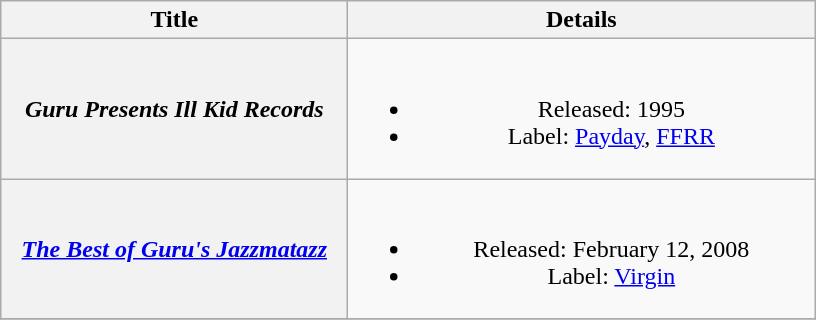<table class="wikitable plainrowheaders" style="text-align:center;">
<tr>
<th scope="col" style="width:14em;">Title</th>
<th scope="col" style="width:19em;">Details</th>
</tr>
<tr>
<th scope="row"><em>Guru Presents Ill Kid Records</em></th>
<td><br><ul><li>Released: 1995</li><li>Label: <a href='#'>Payday</a>, <a href='#'>FFRR</a></li></ul></td>
</tr>
<tr>
<th scope="row"><em><a href='#'>The Best of Guru's Jazzmatazz</a></em></th>
<td><br><ul><li>Released: February 12, 2008</li><li>Label: <a href='#'>Virgin</a></li></ul></td>
</tr>
<tr>
</tr>
</table>
